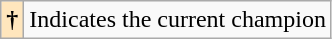<table class="wikitable sortable">
<tr>
<th style="background-color:#FFE6BD">†</th>
<td>Indicates the current champion</td>
</tr>
</table>
